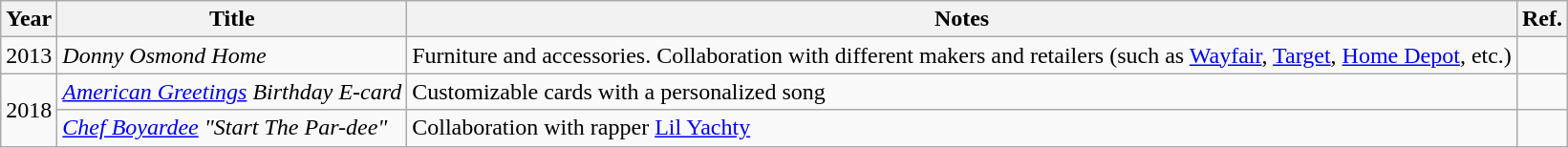<table class="wikitable sortable">
<tr>
<th>Year</th>
<th>Title</th>
<th>Notes</th>
<th>Ref.</th>
</tr>
<tr>
<td>2013</td>
<td><em>Donny Osmond Home</em></td>
<td>Furniture and accessories. Collaboration with different makers and retailers (such as <a href='#'>Wayfair</a>, <a href='#'>Target</a>, <a href='#'>Home Depot</a>, etc.)</td>
<td></td>
</tr>
<tr>
<td rowspan="2">2018</td>
<td><em><a href='#'>American Greetings</a> Birthday E-card</em></td>
<td>Customizable cards with a personalized song</td>
<td></td>
</tr>
<tr>
<td><em><a href='#'>Chef Boyardee</a> "Start The Par-dee"</em></td>
<td>Collaboration with rapper <a href='#'>Lil Yachty</a></td>
<td></td>
</tr>
</table>
